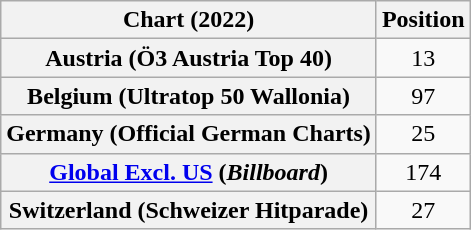<table class="wikitable sortable plainrowheaders" style="text-align:center">
<tr>
<th scope="col">Chart (2022)</th>
<th scope="col">Position</th>
</tr>
<tr>
<th scope="row">Austria (Ö3 Austria Top 40)</th>
<td>13</td>
</tr>
<tr>
<th scope="row">Belgium (Ultratop 50 Wallonia)</th>
<td>97</td>
</tr>
<tr>
<th scope="row">Germany (Official German Charts)</th>
<td>25</td>
</tr>
<tr>
<th scope="row"><a href='#'>Global Excl. US</a> (<em>Billboard</em>)</th>
<td>174</td>
</tr>
<tr>
<th scope="row">Switzerland (Schweizer Hitparade)</th>
<td>27</td>
</tr>
</table>
